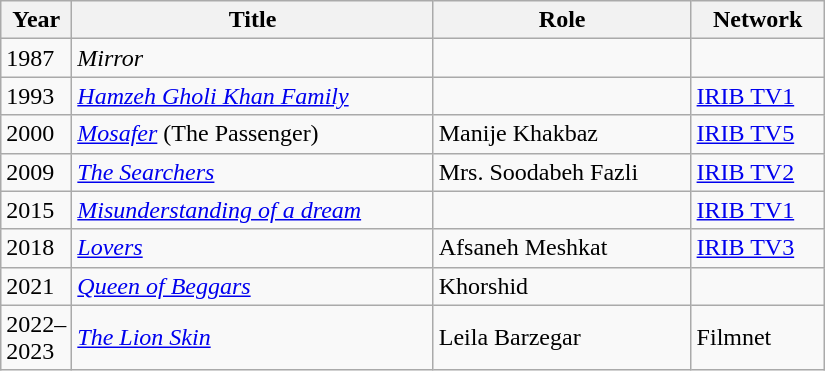<table class="wikitable" style="width:550px">
<tr xwxwxwx>
<th width=10>Year</th>
<th>Title</th>
<th>Role</th>
<th>Network</th>
</tr>
<tr>
<td>1987</td>
<td><em>Mirror</em></td>
<td></td>
<td></td>
</tr>
<tr>
<td>1993</td>
<td><em><a href='#'>Hamzeh Gholi Khan Family</a></em></td>
<td></td>
<td><a href='#'>IRIB TV1</a></td>
</tr>
<tr>
<td>2000</td>
<td><em><a href='#'>Mosafer</a></em> (The Passenger)</td>
<td>Manije Khakbaz</td>
<td><a href='#'>IRIB TV5</a></td>
</tr>
<tr>
<td>2009</td>
<td><em><a href='#'>The Searchers</a></em></td>
<td>Mrs. Soodabeh Fazli</td>
<td><a href='#'>IRIB TV2</a></td>
</tr>
<tr>
<td>2015</td>
<td><em><a href='#'>Misunderstanding of a dream</a></em></td>
<td></td>
<td><a href='#'>IRIB TV1</a></td>
</tr>
<tr>
<td>2018</td>
<td><em><a href='#'>Lovers</a></em></td>
<td>Afsaneh Meshkat</td>
<td><a href='#'>IRIB TV3</a></td>
</tr>
<tr>
<td>2021</td>
<td><em><a href='#'>Queen of Beggars</a></em></td>
<td>Khorshid</td>
<td></td>
</tr>
<tr>
<td>2022–2023</td>
<td><em><a href='#'>The Lion Skin</a></em></td>
<td>Leila Barzegar</td>
<td>Filmnet</td>
</tr>
</table>
